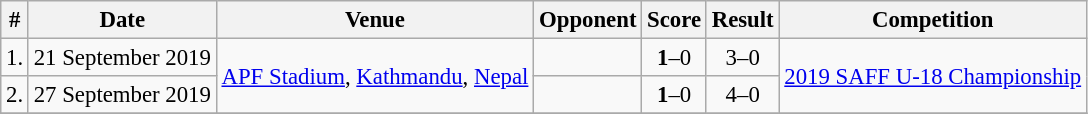<table class="wikitable" style="font-size:95%">
<tr>
<th>#</th>
<th>Date</th>
<th>Venue</th>
<th>Opponent</th>
<th>Score</th>
<th>Result</th>
<th>Competition</th>
</tr>
<tr>
<td>1.</td>
<td>21 September 2019</td>
<td rowspan=2><a href='#'>APF Stadium</a>, <a href='#'>Kathmandu</a>, <a href='#'>Nepal</a></td>
<td></td>
<td style="text-align:center;"><strong>1</strong>–0</td>
<td style="text-align:center;">3–0</td>
<td rowspan=2><a href='#'>2019 SAFF U-18 Championship</a></td>
</tr>
<tr>
<td>2.</td>
<td>27 September 2019</td>
<td></td>
<td style="text-align:center;"><strong>1</strong>–0</td>
<td style="text-align:center;">4–0</td>
</tr>
<tr>
</tr>
</table>
